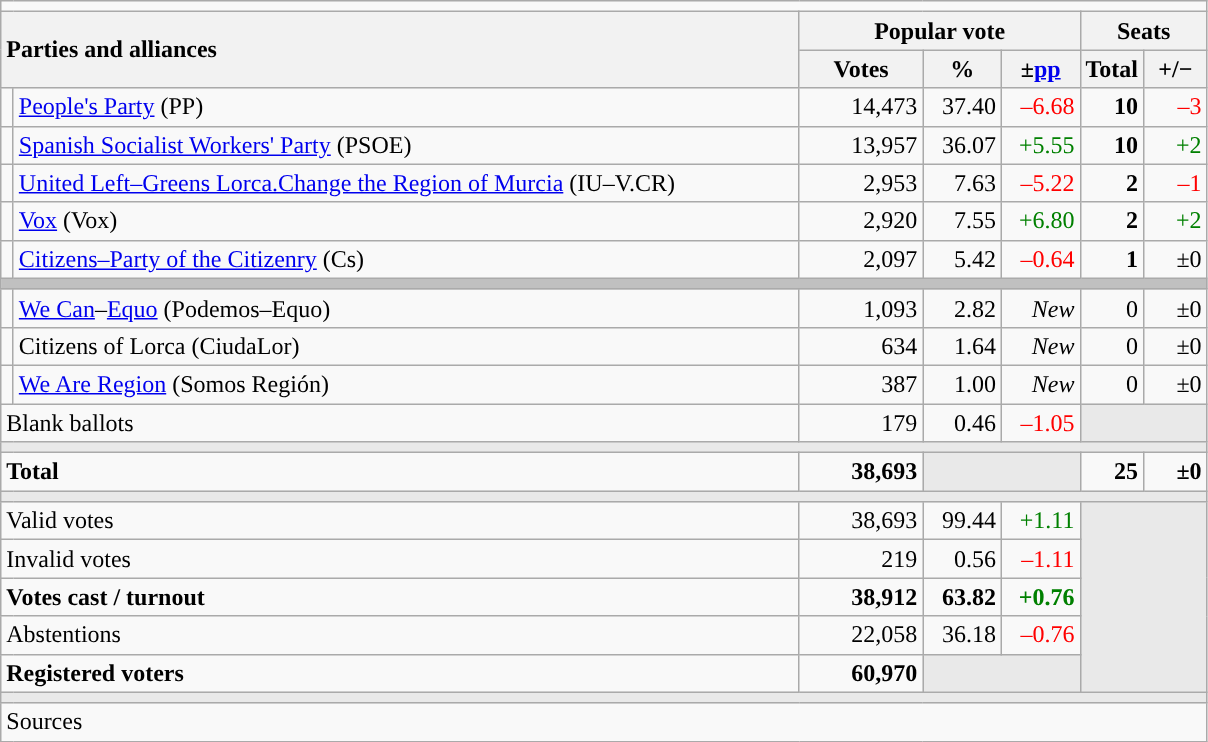<table class="wikitable" style="text-align:right;">
<tr>
<td colspan="7"></td>
</tr>
<tr>
<th style="text-align:left;" rowspan="2" colspan="2" width="525">Parties and alliances</th>
<th colspan="3">Popular vote</th>
<th colspan="2">Seats</th>
</tr>
<tr>
<th width="75">Votes</th>
<th width="45">%</th>
<th width="45">±<a href='#'>pp</a></th>
<th width="35">Total</th>
<th width="35">+/−</th>
</tr>
<tr>
<td width="1" style="color:inherit;background:"></td>
<td align="left"><a href='#'>People's Party</a> (PP)</td>
<td>14,473</td>
<td>37.40</td>
<td style="color:red;">–6.68</td>
<td><strong>10</strong></td>
<td style="color:red;">–3</td>
</tr>
<tr>
<td style="color:inherit;background:"></td>
<td align="left"><a href='#'>Spanish Socialist Workers' Party</a> (PSOE)</td>
<td>13,957</td>
<td>36.07</td>
<td style="color:green;">+5.55</td>
<td><strong>10</strong></td>
<td style="color:green;">+2</td>
</tr>
<tr>
<td style="color:inherit;background:"></td>
<td align="left"><a href='#'>United Left–Greens Lorca.Change the Region of Murcia</a> (IU–V.CR)</td>
<td>2,953</td>
<td>7.63</td>
<td style="color:red;">–5.22</td>
<td><strong>2</strong></td>
<td style="color:red;">–1</td>
</tr>
<tr>
<td style="color:inherit;background:"></td>
<td align="left"><a href='#'>Vox</a> (Vox)</td>
<td>2,920</td>
<td>7.55</td>
<td style="color:green;">+6.80</td>
<td><strong>2</strong></td>
<td style="color:green;">+2</td>
</tr>
<tr>
<td style="color:inherit;background:"></td>
<td align="left"><a href='#'>Citizens–Party of the Citizenry</a> (Cs)</td>
<td>2,097</td>
<td>5.42</td>
<td style="color:red;">–0.64</td>
<td><strong>1</strong></td>
<td>±0</td>
</tr>
<tr>
<td colspan="7" bgcolor="#C0C0C0"></td>
</tr>
<tr>
<td style="color:inherit;background:"></td>
<td align="left"><a href='#'>We Can</a>–<a href='#'>Equo</a> (Podemos–Equo)</td>
<td>1,093</td>
<td>2.82</td>
<td><em>New</em></td>
<td>0</td>
<td>±0</td>
</tr>
<tr>
<td style="color:inherit;background:"></td>
<td align="left">Citizens of Lorca (CiudaLor)</td>
<td>634</td>
<td>1.64</td>
<td><em>New</em></td>
<td>0</td>
<td>±0</td>
</tr>
<tr>
<td style="color:inherit;background:"></td>
<td align="left"><a href='#'>We Are Region</a> (Somos Región)</td>
<td>387</td>
<td>1.00</td>
<td><em>New</em></td>
<td>0</td>
<td>±0</td>
</tr>
<tr>
<td align="left" colspan="2">Blank ballots</td>
<td>179</td>
<td>0.46</td>
<td style="color:red;">–1.05</td>
<td bgcolor="#E9E9E9" colspan="2"></td>
</tr>
<tr>
<td colspan="7" bgcolor="#E9E9E9"></td>
</tr>
<tr style="font-weight:bold;">
<td align="left" colspan="2">Total</td>
<td>38,693</td>
<td bgcolor="#E9E9E9" colspan="2"></td>
<td>25</td>
<td>±0</td>
</tr>
<tr>
<td colspan="7" bgcolor="#E9E9E9"></td>
</tr>
<tr>
<td align="left" colspan="2">Valid votes</td>
<td>38,693</td>
<td>99.44</td>
<td style="color:green;">+1.11</td>
<td bgcolor="#E9E9E9" colspan="2" rowspan="5"></td>
</tr>
<tr>
<td align="left" colspan="2">Invalid votes</td>
<td>219</td>
<td>0.56</td>
<td style="color:red;">–1.11</td>
</tr>
<tr style="font-weight:bold;">
<td align="left" colspan="2">Votes cast / turnout</td>
<td>38,912</td>
<td>63.82</td>
<td style="color:green;">+0.76</td>
</tr>
<tr>
<td align="left" colspan="2">Abstentions</td>
<td>22,058</td>
<td>36.18</td>
<td style="color:red;">–0.76</td>
</tr>
<tr style="font-weight:bold;">
<td align="left" colspan="2">Registered voters</td>
<td>60,970</td>
<td bgcolor="#E9E9E9" colspan="2"></td>
</tr>
<tr>
<td colspan="7" bgcolor="#E9E9E9"></td>
</tr>
<tr>
<td align="left" colspan="7">Sources</td>
</tr>
</table>
